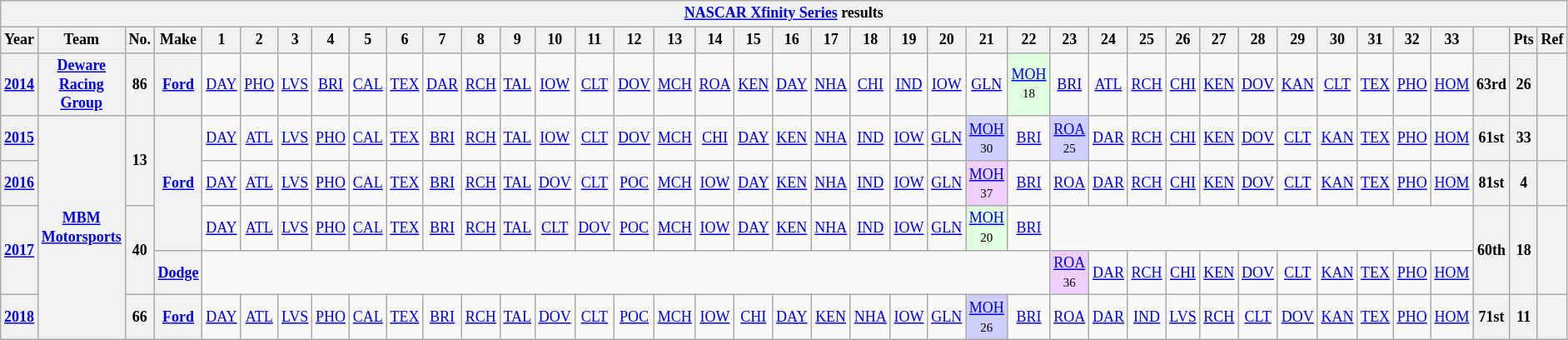<table class="wikitable" style="text-align:center; font-size:75%">
<tr>
<th colspan=42><a href='#'>NASCAR Xfinity Series</a> results</th>
</tr>
<tr>
<th>Year</th>
<th>Team</th>
<th>No.</th>
<th>Make</th>
<th>1</th>
<th>2</th>
<th>3</th>
<th>4</th>
<th>5</th>
<th>6</th>
<th>7</th>
<th>8</th>
<th>9</th>
<th>10</th>
<th>11</th>
<th>12</th>
<th>13</th>
<th>14</th>
<th>15</th>
<th>16</th>
<th>17</th>
<th>18</th>
<th>19</th>
<th>20</th>
<th>21</th>
<th>22</th>
<th>23</th>
<th>24</th>
<th>25</th>
<th>26</th>
<th>27</th>
<th>28</th>
<th>29</th>
<th>30</th>
<th>31</th>
<th>32</th>
<th>33</th>
<th></th>
<th>Pts</th>
<th>Ref</th>
</tr>
<tr>
<th><a href='#'>2014</a></th>
<th><a href='#'>Deware Racing Group</a></th>
<th>86</th>
<th><a href='#'>Ford</a></th>
<td><a href='#'>DAY</a></td>
<td><a href='#'>PHO</a></td>
<td><a href='#'>LVS</a></td>
<td><a href='#'>BRI</a></td>
<td><a href='#'>CAL</a></td>
<td><a href='#'>TEX</a></td>
<td><a href='#'>DAR</a></td>
<td><a href='#'>RCH</a></td>
<td><a href='#'>TAL</a></td>
<td><a href='#'>IOW</a></td>
<td><a href='#'>CLT</a></td>
<td><a href='#'>DOV</a></td>
<td><a href='#'>MCH</a></td>
<td><a href='#'>ROA</a></td>
<td><a href='#'>KEN</a></td>
<td><a href='#'>DAY</a></td>
<td><a href='#'>NHA</a></td>
<td><a href='#'>CHI</a></td>
<td><a href='#'>IND</a></td>
<td><a href='#'>IOW</a></td>
<td><a href='#'>GLN</a></td>
<td style="background:#DFFFDF;"><a href='#'>MOH</a><br><small>18</small></td>
<td><a href='#'>BRI</a></td>
<td><a href='#'>ATL</a></td>
<td><a href='#'>RCH</a></td>
<td><a href='#'>CHI</a></td>
<td><a href='#'>KEN</a></td>
<td><a href='#'>DOV</a></td>
<td><a href='#'>KAN</a></td>
<td><a href='#'>CLT</a></td>
<td><a href='#'>TEX</a></td>
<td><a href='#'>PHO</a></td>
<td><a href='#'>HOM</a></td>
<th>63rd</th>
<th>26</th>
<th></th>
</tr>
<tr>
<th><a href='#'>2015</a></th>
<th rowspan=5><a href='#'>MBM Motorsports</a></th>
<th rowspan=2>13</th>
<th rowspan=3><a href='#'>Ford</a></th>
<td><a href='#'>DAY</a></td>
<td><a href='#'>ATL</a></td>
<td><a href='#'>LVS</a></td>
<td><a href='#'>PHO</a></td>
<td><a href='#'>CAL</a></td>
<td><a href='#'>TEX</a></td>
<td><a href='#'>BRI</a></td>
<td><a href='#'>RCH</a></td>
<td><a href='#'>TAL</a></td>
<td><a href='#'>IOW</a></td>
<td><a href='#'>CLT</a></td>
<td><a href='#'>DOV</a></td>
<td><a href='#'>MCH</a></td>
<td><a href='#'>CHI</a></td>
<td><a href='#'>DAY</a></td>
<td><a href='#'>KEN</a></td>
<td><a href='#'>NHA</a></td>
<td><a href='#'>IND</a></td>
<td><a href='#'>IOW</a></td>
<td><a href='#'>GLN</a></td>
<td style="background:#CFCFFF;"><a href='#'>MOH</a><br><small>30</small></td>
<td><a href='#'>BRI</a></td>
<td style="background:#CFCFFF;"><a href='#'>ROA</a><br><small>25</small></td>
<td><a href='#'>DAR</a></td>
<td><a href='#'>RCH</a></td>
<td><a href='#'>CHI</a></td>
<td><a href='#'>KEN</a></td>
<td><a href='#'>DOV</a></td>
<td><a href='#'>CLT</a></td>
<td><a href='#'>KAN</a></td>
<td><a href='#'>TEX</a></td>
<td><a href='#'>PHO</a></td>
<td><a href='#'>HOM</a></td>
<th>61st</th>
<th>33</th>
<th></th>
</tr>
<tr>
<th><a href='#'>2016</a></th>
<td><a href='#'>DAY</a></td>
<td><a href='#'>ATL</a></td>
<td><a href='#'>LVS</a></td>
<td><a href='#'>PHO</a></td>
<td><a href='#'>CAL</a></td>
<td><a href='#'>TEX</a></td>
<td><a href='#'>BRI</a></td>
<td><a href='#'>RCH</a></td>
<td><a href='#'>TAL</a></td>
<td><a href='#'>DOV</a></td>
<td><a href='#'>CLT</a></td>
<td><a href='#'>POC</a></td>
<td><a href='#'>MCH</a></td>
<td><a href='#'>IOW</a></td>
<td><a href='#'>DAY</a></td>
<td><a href='#'>KEN</a></td>
<td><a href='#'>NHA</a></td>
<td><a href='#'>IND</a></td>
<td><a href='#'>IOW</a></td>
<td><a href='#'>GLN</a></td>
<td style="background:#EFCFFF;"><a href='#'>MOH</a><br><small>37</small></td>
<td><a href='#'>BRI</a></td>
<td><a href='#'>ROA</a></td>
<td><a href='#'>DAR</a></td>
<td><a href='#'>RCH</a></td>
<td><a href='#'>CHI</a></td>
<td><a href='#'>KEN</a></td>
<td><a href='#'>DOV</a></td>
<td><a href='#'>CLT</a></td>
<td><a href='#'>KAN</a></td>
<td><a href='#'>TEX</a></td>
<td><a href='#'>PHO</a></td>
<td><a href='#'>HOM</a></td>
<th>81st</th>
<th>4</th>
<th></th>
</tr>
<tr>
<th rowspan=2><a href='#'>2017</a></th>
<th rowspan=2>40</th>
<td><a href='#'>DAY</a></td>
<td><a href='#'>ATL</a></td>
<td><a href='#'>LVS</a></td>
<td><a href='#'>PHO</a></td>
<td><a href='#'>CAL</a></td>
<td><a href='#'>TEX</a></td>
<td><a href='#'>BRI</a></td>
<td><a href='#'>RCH</a></td>
<td><a href='#'>TAL</a></td>
<td><a href='#'>CLT</a></td>
<td><a href='#'>DOV</a></td>
<td><a href='#'>POC</a></td>
<td><a href='#'>MCH</a></td>
<td><a href='#'>IOW</a></td>
<td><a href='#'>DAY</a></td>
<td><a href='#'>KEN</a></td>
<td><a href='#'>NHA</a></td>
<td><a href='#'>IND</a></td>
<td><a href='#'>IOW</a></td>
<td><a href='#'>GLN</a></td>
<td style="background:#DFFFDF;"><a href='#'>MOH</a><br><small>20</small></td>
<td><a href='#'>BRI</a></td>
<td colspan=11></td>
<th rowspan=2>60th</th>
<th rowspan=2>18</th>
<th rowspan=2></th>
</tr>
<tr>
<th><a href='#'>Dodge</a></th>
<td colspan=22></td>
<td style="background:#EFCFFF;"><a href='#'>ROA</a><br><small>36</small></td>
<td><a href='#'>DAR</a></td>
<td><a href='#'>RCH</a></td>
<td><a href='#'>CHI</a></td>
<td><a href='#'>KEN</a></td>
<td><a href='#'>DOV</a></td>
<td><a href='#'>CLT</a></td>
<td><a href='#'>KAN</a></td>
<td><a href='#'>TEX</a></td>
<td><a href='#'>PHO</a></td>
<td><a href='#'>HOM</a></td>
</tr>
<tr>
<th><a href='#'>2018</a></th>
<th>66</th>
<th><a href='#'>Ford</a></th>
<td><a href='#'>DAY</a></td>
<td><a href='#'>ATL</a></td>
<td><a href='#'>LVS</a></td>
<td><a href='#'>PHO</a></td>
<td><a href='#'>CAL</a></td>
<td><a href='#'>TEX</a></td>
<td><a href='#'>BRI</a></td>
<td><a href='#'>RCH</a></td>
<td><a href='#'>TAL</a></td>
<td><a href='#'>DOV</a></td>
<td><a href='#'>CLT</a></td>
<td><a href='#'>POC</a></td>
<td><a href='#'>MCH</a></td>
<td><a href='#'>IOW</a></td>
<td><a href='#'>CHI</a></td>
<td><a href='#'>DAY</a></td>
<td><a href='#'>KEN</a></td>
<td><a href='#'>NHA</a></td>
<td><a href='#'>IOW</a></td>
<td><a href='#'>GLN</a></td>
<td style="background:#CFCFFF;"><a href='#'>MOH</a><br><small>26</small></td>
<td><a href='#'>BRI</a></td>
<td><a href='#'>ROA</a></td>
<td><a href='#'>DAR</a></td>
<td><a href='#'>IND</a></td>
<td><a href='#'>LVS</a></td>
<td><a href='#'>RCH</a></td>
<td><a href='#'>CLT</a></td>
<td><a href='#'>DOV</a></td>
<td><a href='#'>KAN</a></td>
<td><a href='#'>TEX</a></td>
<td><a href='#'>PHO</a></td>
<td><a href='#'>HOM</a></td>
<th>71st</th>
<th>11</th>
<th></th>
</tr>
</table>
